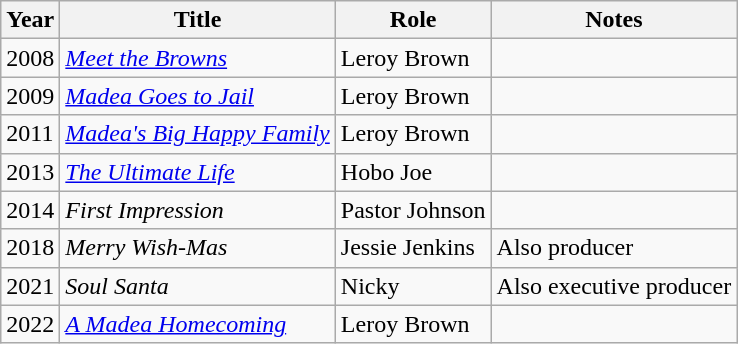<table class="wikitable sortable">
<tr>
<th>Year</th>
<th>Title</th>
<th>Role</th>
<th>Notes</th>
</tr>
<tr>
<td>2008</td>
<td><em><a href='#'>Meet the Browns</a></em></td>
<td>Leroy Brown</td>
<td></td>
</tr>
<tr>
<td>2009</td>
<td><em><a href='#'>Madea Goes to Jail</a></em></td>
<td>Leroy Brown</td>
<td></td>
</tr>
<tr>
<td>2011</td>
<td><em><a href='#'>Madea's Big Happy Family</a></em></td>
<td>Leroy Brown</td>
<td></td>
</tr>
<tr>
<td>2013</td>
<td><em><a href='#'>The Ultimate Life</a></em></td>
<td>Hobo Joe</td>
<td></td>
</tr>
<tr>
<td>2014</td>
<td><em>First Impression</em></td>
<td>Pastor Johnson</td>
<td></td>
</tr>
<tr>
<td>2018</td>
<td><em>Merry Wish-Mas</em></td>
<td>Jessie Jenkins</td>
<td>Also producer</td>
</tr>
<tr>
<td>2021</td>
<td><em>Soul Santa</em></td>
<td>Nicky</td>
<td>Also executive producer</td>
</tr>
<tr>
<td>2022</td>
<td><em><a href='#'>A Madea Homecoming</a></em></td>
<td>Leroy Brown</td>
<td></td>
</tr>
</table>
